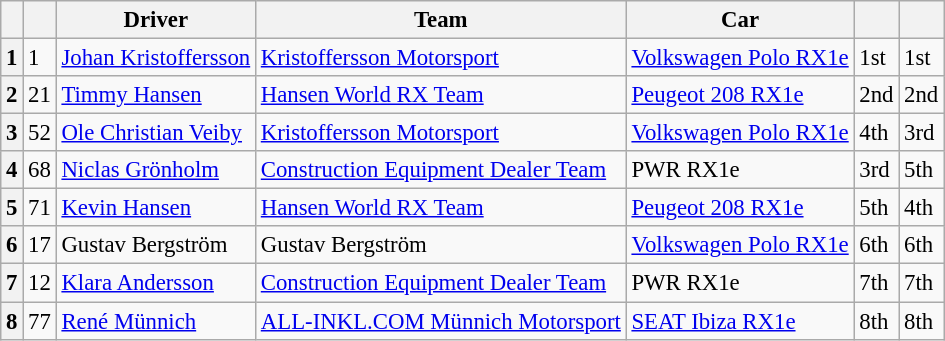<table class="wikitable" style="font-size:95%">
<tr>
<th></th>
<th></th>
<th>Driver</th>
<th>Team</th>
<th>Car</th>
<th></th>
<th></th>
</tr>
<tr>
<th>1</th>
<td>1</td>
<td> <a href='#'>Johan Kristoffersson</a></td>
<td><a href='#'>Kristoffersson Motorsport</a></td>
<td><a href='#'>Volkswagen Polo RX1e</a></td>
<td>1st</td>
<td>1st</td>
</tr>
<tr>
<th>2</th>
<td>21</td>
<td> <a href='#'>Timmy Hansen</a></td>
<td><a href='#'>Hansen World RX Team</a></td>
<td><a href='#'>Peugeot 208 RX1e</a></td>
<td>2nd</td>
<td>2nd</td>
</tr>
<tr>
<th>3</th>
<td>52</td>
<td> <a href='#'>Ole Christian Veiby</a></td>
<td><a href='#'>Kristoffersson Motorsport</a></td>
<td><a href='#'>Volkswagen Polo RX1e</a></td>
<td>4th</td>
<td>3rd</td>
</tr>
<tr>
<th>4</th>
<td>68</td>
<td> <a href='#'>Niclas Grönholm</a></td>
<td><a href='#'>Construction Equipment Dealer Team</a></td>
<td>PWR RX1e</td>
<td>3rd</td>
<td>5th</td>
</tr>
<tr>
<th>5</th>
<td>71</td>
<td> <a href='#'>Kevin Hansen</a></td>
<td><a href='#'>Hansen World RX Team</a></td>
<td><a href='#'>Peugeot 208 RX1e</a></td>
<td>5th</td>
<td>4th</td>
</tr>
<tr>
<th>6</th>
<td>17</td>
<td> Gustav Bergström</td>
<td>Gustav Bergström</td>
<td><a href='#'>Volkswagen Polo RX1e</a></td>
<td>6th</td>
<td>6th</td>
</tr>
<tr>
<th>7</th>
<td>12</td>
<td> <a href='#'>Klara Andersson</a></td>
<td><a href='#'>Construction Equipment Dealer Team</a></td>
<td>PWR RX1e</td>
<td>7th</td>
<td>7th</td>
</tr>
<tr>
<th>8</th>
<td>77</td>
<td> <a href='#'>René Münnich</a></td>
<td><a href='#'>ALL-INKL.COM Münnich Motorsport</a></td>
<td><a href='#'>SEAT Ibiza RX1e</a></td>
<td>8th</td>
<td>8th</td>
</tr>
</table>
